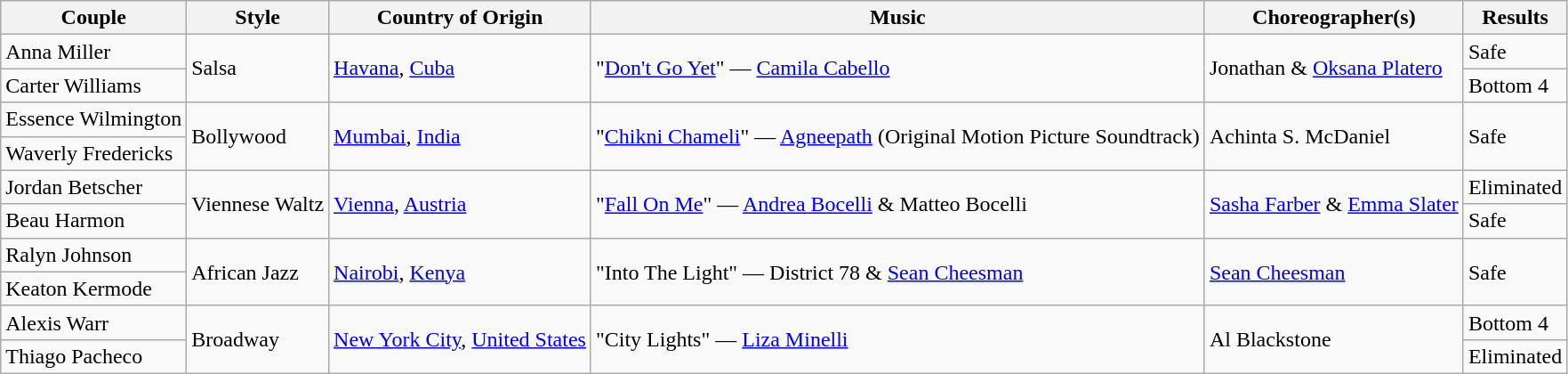<table class="wikitable">
<tr>
<th>Couple</th>
<th>Style</th>
<th>Country of Origin</th>
<th>Music</th>
<th>Choreographer(s)</th>
<th>Results</th>
</tr>
<tr>
<td>Anna Miller</td>
<td rowspan="2">Salsa</td>
<td rowspan="2"><a href='#'>Havana</a>, <a href='#'>Cuba</a></td>
<td rowspan="2">"<a href='#'>Don't Go Yet</a>" — <a href='#'>Camila Cabello</a></td>
<td rowspan="2">Jonathan & <a href='#'>Oksana Platero</a></td>
<td>Safe</td>
</tr>
<tr>
<td>Carter Williams</td>
<td>Bottom 4</td>
</tr>
<tr>
<td>Essence Wilmington</td>
<td rowspan="2">Bollywood</td>
<td rowspan="2"><a href='#'>Mumbai</a>, <a href='#'>India</a></td>
<td rowspan="2">"<a href='#'>Chikni Chameli</a>" — <a href='#'>Agneepath</a> (Original Motion Picture Soundtrack)</td>
<td rowspan="2">Achinta S. McDaniel</td>
<td rowspan="2">Safe</td>
</tr>
<tr>
<td>Waverly Fredericks</td>
</tr>
<tr>
<td>Jordan Betscher</td>
<td rowspan="2">Viennese Waltz</td>
<td rowspan="2"><a href='#'>Vienna</a>, <a href='#'>Austria</a></td>
<td rowspan="2">"<a href='#'>Fall On Me</a>" — <a href='#'>Andrea Bocelli</a> & Matteo Bocelli</td>
<td rowspan="2"><a href='#'>Sasha Farber</a> & <a href='#'>Emma Slater</a></td>
<td>Eliminated</td>
</tr>
<tr>
<td>Beau Harmon</td>
<td>Safe</td>
</tr>
<tr>
<td>Ralyn Johnson</td>
<td rowspan="2">African Jazz</td>
<td rowspan="2"><a href='#'>Nairobi</a>, <a href='#'>Kenya</a></td>
<td rowspan="2">"Into The Light" — District 78 & <a href='#'>Sean Cheesman</a></td>
<td rowspan="2"><a href='#'>Sean Cheesman</a></td>
<td rowspan="2">Safe</td>
</tr>
<tr>
<td>Keaton Kermode</td>
</tr>
<tr>
<td>Alexis Warr</td>
<td rowspan="2">Broadway</td>
<td rowspan="2"><a href='#'>New York City</a>, <a href='#'>United States</a></td>
<td rowspan="2">"City Lights" — <a href='#'>Liza Minelli</a></td>
<td rowspan="2">Al Blackstone</td>
<td>Bottom 4</td>
</tr>
<tr>
<td>Thiago Pacheco</td>
<td>Eliminated</td>
</tr>
</table>
